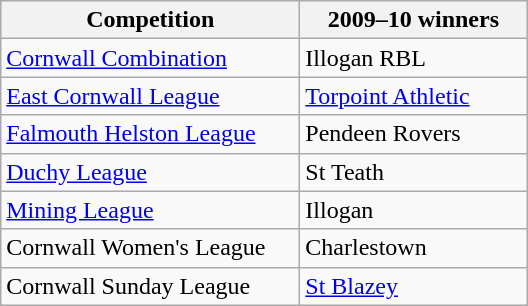<table class="wikitable">
<tr>
<th style="width:12em">Competition</th>
<th style="width:9em">2009–10 winners</th>
</tr>
<tr>
<td><a href='#'>Cornwall Combination</a></td>
<td>Illogan RBL</td>
</tr>
<tr>
<td><a href='#'>East Cornwall League</a></td>
<td><a href='#'>Torpoint Athletic</a></td>
</tr>
<tr>
<td><a href='#'>Falmouth Helston League</a></td>
<td>Pendeen Rovers</td>
</tr>
<tr>
<td><a href='#'>Duchy League</a></td>
<td>St Teath</td>
</tr>
<tr>
<td><a href='#'>Mining League</a></td>
<td>Illogan</td>
</tr>
<tr>
<td>Cornwall Women's League</td>
<td>Charlestown</td>
</tr>
<tr>
<td>Cornwall Sunday League</td>
<td><a href='#'>St Blazey</a></td>
</tr>
</table>
